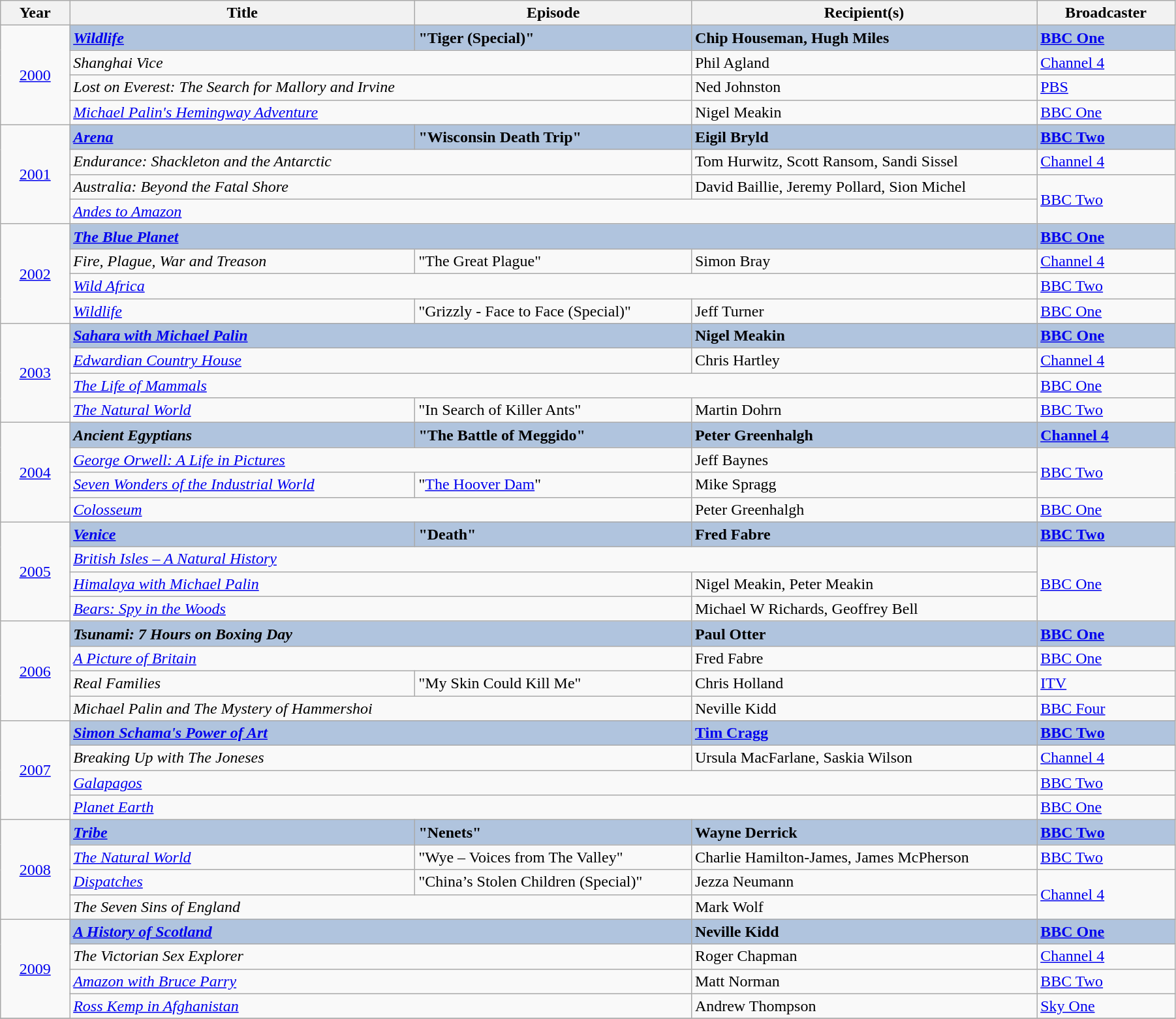<table class="wikitable" width="95%">
<tr>
<th width=5%>Year</th>
<th width=25%>Title</th>
<th width=20%>Episode</th>
<th width=25%><strong>Recipient(s)</strong></th>
<th width=10%><strong>Broadcaster</strong></th>
</tr>
<tr>
<td rowspan="4" style="text-align:center;"><a href='#'>2000</a></td>
<td style="background:#B0C4DE;"><strong><em><a href='#'>Wildlife</a></em></strong></td>
<td style="background:#B0C4DE;"><strong>"Tiger (Special)"</strong></td>
<td style="background:#B0C4DE;"><strong>Chip Houseman, Hugh Miles</strong></td>
<td style="background:#B0C4DE;"><strong><a href='#'>BBC One</a></strong></td>
</tr>
<tr>
<td colspan="2"><em>Shanghai Vice</em></td>
<td>Phil Agland</td>
<td><a href='#'>Channel 4</a></td>
</tr>
<tr>
<td colspan="2"><em>Lost on Everest: The Search for Mallory and Irvine</em></td>
<td>Ned Johnston</td>
<td><a href='#'>PBS</a></td>
</tr>
<tr>
<td colspan="2"><em><a href='#'>Michael Palin's Hemingway Adventure</a></em></td>
<td>Nigel Meakin</td>
<td><a href='#'>BBC One</a></td>
</tr>
<tr>
<td rowspan="4" style="text-align:center;"><a href='#'>2001</a></td>
<td style="background:#B0C4DE;"><strong><em><a href='#'>Arena</a></em></strong></td>
<td style="background:#B0C4DE;"><strong>"Wisconsin Death Trip"</strong></td>
<td style="background:#B0C4DE;"><strong>Eigil Bryld</strong></td>
<td style="background:#B0C4DE;"><strong><a href='#'>BBC Two</a></strong></td>
</tr>
<tr>
<td colspan="2"><em>Endurance: Shackleton and the Antarctic</em></td>
<td>Tom Hurwitz, Scott Ransom, Sandi Sissel</td>
<td><a href='#'>Channel 4</a></td>
</tr>
<tr>
<td colspan="2"><em>Australia: Beyond the Fatal Shore</em></td>
<td>David Baillie, Jeremy Pollard, Sion Michel</td>
<td rowspan="2"><a href='#'>BBC Two</a></td>
</tr>
<tr>
<td colspan="3"><em><a href='#'>Andes to Amazon</a></em></td>
</tr>
<tr>
<td rowspan="4" style="text-align:center;"><a href='#'>2002</a></td>
<td colspan="3" style="background:#B0C4DE;"><strong><em><a href='#'>The Blue Planet</a></em></strong></td>
<td style="background:#B0C4DE;"><strong><a href='#'>BBC One</a></strong></td>
</tr>
<tr>
<td><em>Fire, Plague, War and Treason</em></td>
<td>"The Great Plague"</td>
<td>Simon Bray</td>
<td><a href='#'>Channel 4</a></td>
</tr>
<tr>
<td colspan="3"><em><a href='#'>Wild Africa</a></em></td>
<td><a href='#'>BBC Two</a></td>
</tr>
<tr>
<td><em><a href='#'>Wildlife</a></em></td>
<td>"Grizzly - Face to Face (Special)"</td>
<td>Jeff Turner</td>
<td><a href='#'>BBC One</a></td>
</tr>
<tr>
<td rowspan="4" style="text-align:center;"><a href='#'>2003</a></td>
<td colspan="2" style="background:#B0C4DE;"><strong><em><a href='#'>Sahara with Michael Palin</a></em></strong></td>
<td style="background:#B0C4DE;"><strong>Nigel Meakin</strong></td>
<td style="background:#B0C4DE;"><strong><a href='#'>BBC One</a></strong></td>
</tr>
<tr>
<td colspan="2"><em><a href='#'>Edwardian Country House</a></em></td>
<td>Chris Hartley</td>
<td><a href='#'>Channel 4</a></td>
</tr>
<tr>
<td colspan="3"><em><a href='#'>The Life of Mammals</a></em></td>
<td><a href='#'>BBC One</a></td>
</tr>
<tr>
<td><em><a href='#'>The Natural World</a></em></td>
<td>"In Search of Killer Ants"</td>
<td>Martin Dohrn</td>
<td><a href='#'>BBC Two</a></td>
</tr>
<tr>
<td rowspan="4" style="text-align:center;"><a href='#'>2004</a></td>
<td style="background:#B0C4DE;"><strong><em>Ancient Egyptians</em></strong></td>
<td style="background:#B0C4DE;"><strong>"The Battle of Meggido"</strong></td>
<td style="background:#B0C4DE;"><strong>Peter Greenhalgh</strong></td>
<td style="background:#B0C4DE;"><strong><a href='#'>Channel 4</a></strong></td>
</tr>
<tr>
<td colspan="2"><em><a href='#'>George Orwell: A Life in Pictures</a></em></td>
<td>Jeff Baynes</td>
<td rowspan="2"><a href='#'>BBC Two</a></td>
</tr>
<tr>
<td><em><a href='#'>Seven Wonders of the Industrial World</a></em></td>
<td>"<a href='#'>The Hoover Dam</a>"</td>
<td>Mike Spragg</td>
</tr>
<tr>
<td colspan="2"><em><a href='#'>Colosseum</a></em></td>
<td>Peter Greenhalgh</td>
<td><a href='#'>BBC One</a></td>
</tr>
<tr>
<td rowspan="4" style="text-align:center;"><a href='#'>2005</a></td>
<td style="background:#B0C4DE;"><strong><em><a href='#'>Venice</a></em></strong></td>
<td style="background:#B0C4DE;"><strong>"Death"</strong></td>
<td style="background:#B0C4DE;"><strong>Fred Fabre</strong></td>
<td style="background:#B0C4DE;"><strong><a href='#'>BBC Two</a></strong></td>
</tr>
<tr>
<td colspan="3"><em><a href='#'>British Isles – A Natural History</a></em></td>
<td rowspan="3"><a href='#'>BBC One</a></td>
</tr>
<tr>
<td colspan="2"><em><a href='#'>Himalaya with Michael Palin</a></em></td>
<td>Nigel Meakin, Peter Meakin</td>
</tr>
<tr>
<td colspan="2"><em><a href='#'>Bears: Spy in the Woods</a></em></td>
<td>Michael W Richards, Geoffrey Bell</td>
</tr>
<tr>
<td rowspan="4" style="text-align:center;"><a href='#'>2006</a></td>
<td colspan="2" style="background:#B0C4DE;"><strong><em>Tsunami: 7 Hours on Boxing Day</em></strong></td>
<td style="background:#B0C4DE;"><strong>Paul Otter</strong></td>
<td style="background:#B0C4DE;"><strong><a href='#'>BBC One</a></strong></td>
</tr>
<tr>
<td colspan="2"><em><a href='#'>A Picture of Britain</a></em></td>
<td>Fred Fabre</td>
<td><a href='#'>BBC One</a></td>
</tr>
<tr>
<td><em>Real Families</em></td>
<td>"My Skin Could Kill Me"</td>
<td>Chris Holland</td>
<td><a href='#'>ITV</a></td>
</tr>
<tr>
<td colspan="2"><em>Michael Palin and The Mystery of Hammershoi</em></td>
<td>Neville Kidd</td>
<td><a href='#'>BBC Four</a></td>
</tr>
<tr>
<td rowspan="4" style="text-align:center;"><a href='#'>2007</a></td>
<td colspan="2" style="background:#B0C4DE;"><strong><em><a href='#'>Simon Schama's Power of Art</a></em></strong></td>
<td style="background:#B0C4DE;"><strong><a href='#'>Tim Cragg</a></strong></td>
<td style="background:#B0C4DE;"><strong><a href='#'>BBC Two</a></strong></td>
</tr>
<tr>
<td colspan="2"><em>Breaking Up with The Joneses</em></td>
<td>Ursula MacFarlane, Saskia Wilson</td>
<td><a href='#'>Channel 4</a></td>
</tr>
<tr>
<td colspan="3"><em><a href='#'>Galapagos</a></em></td>
<td><a href='#'>BBC Two</a></td>
</tr>
<tr>
<td colspan="3"><em><a href='#'>Planet Earth</a></em></td>
<td><a href='#'>BBC One</a></td>
</tr>
<tr>
<td rowspan="4" style="text-align:center;"><a href='#'>2008</a></td>
<td style="background:#B0C4DE;"><strong><em><a href='#'>Tribe</a></em></strong></td>
<td style="background:#B0C4DE;"><strong>"Nenets"</strong></td>
<td style="background:#B0C4DE;"><strong>Wayne Derrick</strong></td>
<td style="background:#B0C4DE;"><strong><a href='#'>BBC Two</a></strong></td>
</tr>
<tr>
<td><em><a href='#'>The Natural World</a></em></td>
<td>"Wye – Voices from The Valley"</td>
<td>Charlie Hamilton-James, James McPherson</td>
<td><a href='#'>BBC Two</a></td>
</tr>
<tr>
<td><em><a href='#'>Dispatches</a></em></td>
<td>"China’s Stolen Children (Special)"</td>
<td>Jezza Neumann</td>
<td rowspan="2"><a href='#'>Channel 4</a></td>
</tr>
<tr>
<td colspan="2"><em>The Seven Sins of England</em></td>
<td>Mark Wolf</td>
</tr>
<tr>
<td rowspan="4" style="text-align:center;"><a href='#'>2009</a></td>
<td colspan="2" style="background:#B0C4DE;"><strong><em><a href='#'>A History of Scotland</a></em></strong></td>
<td style="background:#B0C4DE;"><strong>Neville Kidd</strong></td>
<td style="background:#B0C4DE;"><strong><a href='#'>BBC One</a></strong></td>
</tr>
<tr>
<td colspan="2"><em>The Victorian Sex Explorer</em></td>
<td>Roger Chapman</td>
<td><a href='#'>Channel 4</a></td>
</tr>
<tr>
<td colspan="2"><em><a href='#'>Amazon with Bruce Parry</a></em></td>
<td>Matt Norman</td>
<td><a href='#'>BBC Two</a></td>
</tr>
<tr>
<td colspan="2"><em><a href='#'>Ross Kemp in Afghanistan</a></em></td>
<td>Andrew Thompson</td>
<td><a href='#'>Sky One</a></td>
</tr>
<tr>
</tr>
</table>
